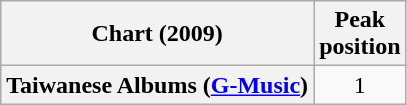<table class="wikitable plainrowheaders">
<tr>
<th>Chart (2009)</th>
<th>Peak<br>position</th>
</tr>
<tr>
<th scope="row">Taiwanese Albums (<a href='#'>G-Music</a>)</th>
<td style="text-align:center;">1</td>
</tr>
</table>
